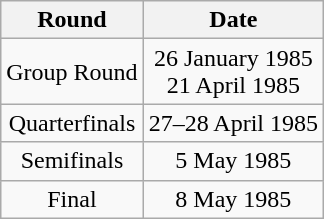<table class="wikitable" style="text-align: center">
<tr>
<th>Round</th>
<th>Date</th>
</tr>
<tr>
<td>Group Round</td>
<td>26 January 1985<br>21 April 1985</td>
</tr>
<tr>
<td>Quarterfinals</td>
<td>27–28 April 1985</td>
</tr>
<tr>
<td>Semifinals</td>
<td>5 May 1985</td>
</tr>
<tr>
<td>Final</td>
<td>8 May 1985</td>
</tr>
</table>
